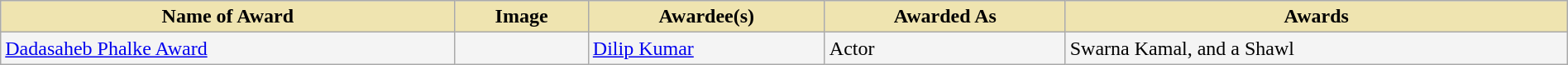<table class="wikitable" style="width:100%;">
<tr>
<th style="background-color:#EFE4B0;">Name of Award</th>
<th style="background-color:#EFE4B0;">Image</th>
<th style="background-color:#EFE4B0;">Awardee(s)</th>
<th style="background-color:#EFE4B0;">Awarded As</th>
<th style="background-color:#EFE4B0;">Awards</th>
</tr>
<tr style="background-color:#F4F4F4">
<td><a href='#'>Dadasaheb Phalke Award</a></td>
<td></td>
<td><a href='#'>Dilip Kumar</a></td>
<td>Actor</td>
<td>Swarna Kamal,   and a Shawl</td>
</tr>
</table>
